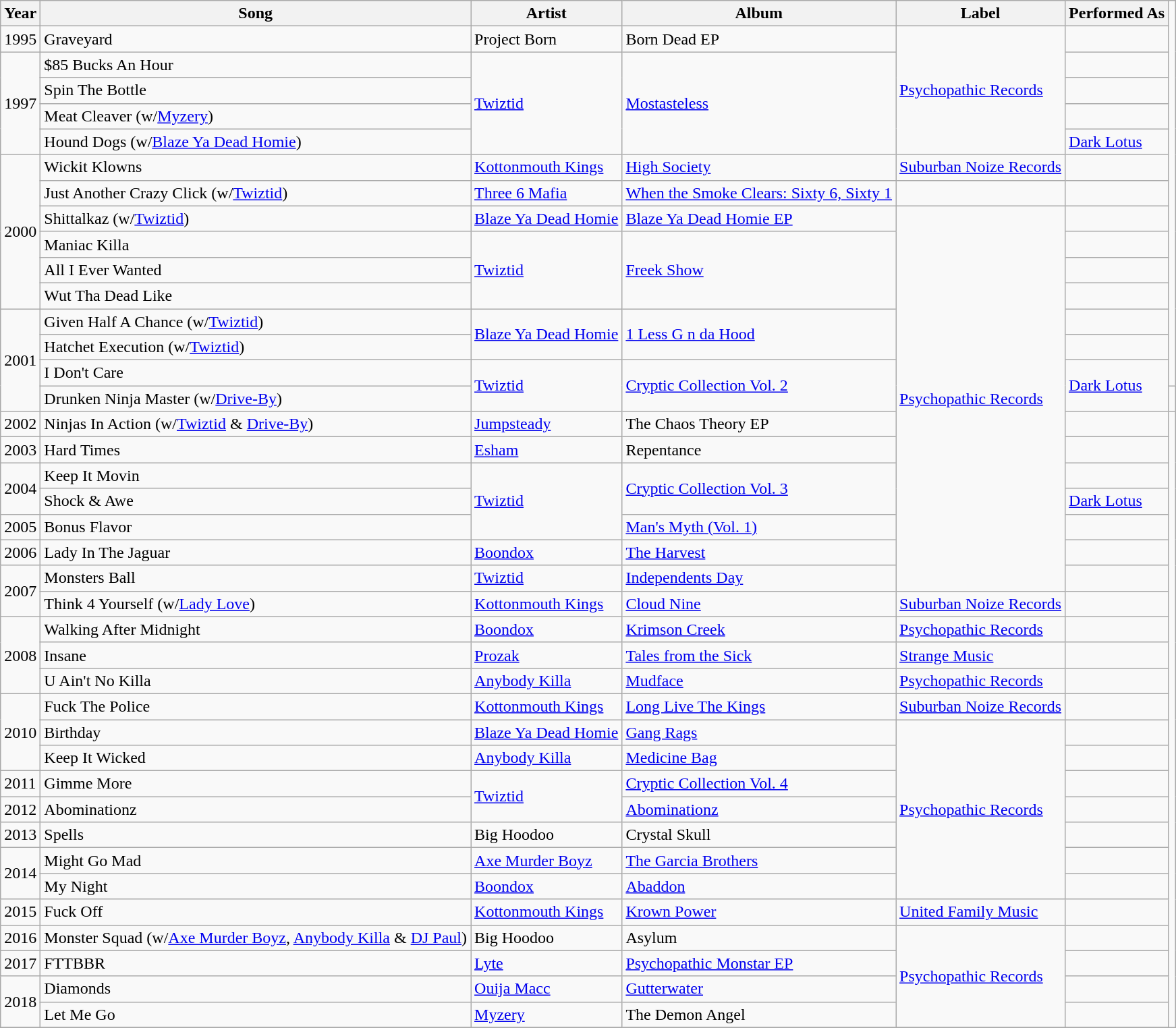<table class="wikitable" border="1">
<tr>
<th>Year</th>
<th>Song</th>
<th>Artist</th>
<th>Album</th>
<th>Label</th>
<th>Performed As</th>
</tr>
<tr>
<td>1995</td>
<td>Graveyard</td>
<td>Project Born</td>
<td>Born Dead EP</td>
<td rowspan="5"><a href='#'>Psychopathic Records</a></td>
<td></td>
</tr>
<tr>
<td rowspan="4">1997</td>
<td>$85 Bucks An Hour</td>
<td rowspan="4"><a href='#'>Twiztid</a></td>
<td rowspan="4"><a href='#'>Mostasteless</a></td>
<td></td>
</tr>
<tr>
<td>Spin The Bottle</td>
<td></td>
</tr>
<tr>
<td>Meat Cleaver (w/<a href='#'>Myzery</a>)</td>
<td></td>
</tr>
<tr>
<td>Hound Dogs (w/<a href='#'>Blaze Ya Dead Homie</a>)</td>
<td><a href='#'>Dark Lotus</a></td>
</tr>
<tr>
<td rowspan="6">2000</td>
<td>Wickit Klowns</td>
<td><a href='#'>Kottonmouth Kings</a></td>
<td><a href='#'>High Society</a></td>
<td><a href='#'>Suburban Noize Records</a></td>
<td></td>
</tr>
<tr>
<td>Just Another Crazy Click (w/<a href='#'>Twiztid</a>)</td>
<td><a href='#'>Three 6 Mafia</a></td>
<td><a href='#'>When the Smoke Clears: Sixty 6, Sixty 1</a></td>
<td></td>
<td></td>
</tr>
<tr>
<td>Shittalkaz (w/<a href='#'>Twiztid</a>)</td>
<td><a href='#'>Blaze Ya Dead Homie</a></td>
<td><a href='#'>Blaze Ya Dead Homie EP</a></td>
<td rowspan="15"><a href='#'>Psychopathic Records</a></td>
<td></td>
</tr>
<tr>
<td>Maniac Killa</td>
<td rowspan="3"><a href='#'>Twiztid</a></td>
<td rowspan="3"><a href='#'>Freek Show</a></td>
<td></td>
</tr>
<tr>
<td>All I Ever Wanted</td>
<td></td>
</tr>
<tr>
<td>Wut Tha Dead Like</td>
<td></td>
</tr>
<tr>
<td rowspan="4">2001</td>
<td>Given Half A Chance (w/<a href='#'>Twiztid</a>)</td>
<td rowspan="2"><a href='#'>Blaze Ya Dead Homie</a></td>
<td rowspan="2"><a href='#'>1 Less G n da Hood</a></td>
<td></td>
</tr>
<tr>
<td>Hatchet Execution (w/<a href='#'>Twiztid</a>)</td>
<td></td>
</tr>
<tr>
<td>I Don't Care</td>
<td rowspan="2"><a href='#'>Twiztid</a></td>
<td rowspan="2"><a href='#'>Cryptic Collection Vol. 2</a></td>
<td rowspan="2"><a href='#'>Dark Lotus</a></td>
</tr>
<tr>
<td>Drunken Ninja Master (w/<a href='#'>Drive-By</a>)</td>
<td></td>
</tr>
<tr>
<td>2002</td>
<td>Ninjas In Action (w/<a href='#'>Twiztid</a> & <a href='#'>Drive-By</a>)</td>
<td><a href='#'>Jumpsteady</a></td>
<td>The Chaos Theory EP</td>
<td></td>
</tr>
<tr>
<td>2003</td>
<td>Hard Times</td>
<td><a href='#'>Esham</a></td>
<td>Repentance</td>
<td></td>
</tr>
<tr>
<td rowspan="2">2004</td>
<td>Keep It Movin</td>
<td rowspan="3"><a href='#'>Twiztid</a></td>
<td rowspan="2"><a href='#'>Cryptic Collection Vol. 3</a></td>
<td></td>
</tr>
<tr>
<td>Shock & Awe</td>
<td><a href='#'>Dark Lotus</a></td>
</tr>
<tr>
<td>2005</td>
<td>Bonus Flavor</td>
<td><a href='#'>Man's Myth (Vol. 1)</a></td>
<td></td>
</tr>
<tr>
<td>2006</td>
<td>Lady In The Jaguar</td>
<td><a href='#'>Boondox</a></td>
<td><a href='#'>The Harvest</a></td>
<td></td>
</tr>
<tr>
<td rowspan="2">2007</td>
<td>Monsters Ball</td>
<td><a href='#'>Twiztid</a></td>
<td><a href='#'>Independents Day</a></td>
<td></td>
</tr>
<tr>
<td>Think 4 Yourself (w/<a href='#'>Lady Love</a>)</td>
<td><a href='#'>Kottonmouth Kings</a></td>
<td><a href='#'>Cloud Nine</a></td>
<td><a href='#'>Suburban Noize Records</a></td>
<td></td>
</tr>
<tr>
<td rowspan="3">2008</td>
<td>Walking After Midnight</td>
<td><a href='#'>Boondox</a></td>
<td><a href='#'>Krimson Creek</a></td>
<td><a href='#'>Psychopathic Records</a></td>
<td></td>
</tr>
<tr>
<td>Insane</td>
<td><a href='#'>Prozak</a></td>
<td><a href='#'>Tales from the Sick</a></td>
<td><a href='#'>Strange Music</a></td>
<td></td>
</tr>
<tr>
<td>U Ain't No Killa</td>
<td><a href='#'>Anybody Killa</a></td>
<td><a href='#'>Mudface</a></td>
<td><a href='#'>Psychopathic Records</a></td>
<td></td>
</tr>
<tr>
<td rowspan="3">2010</td>
<td>Fuck The Police</td>
<td><a href='#'>Kottonmouth Kings</a></td>
<td><a href='#'>Long Live The Kings</a></td>
<td><a href='#'>Suburban Noize Records</a></td>
<td></td>
</tr>
<tr>
<td>Birthday</td>
<td><a href='#'>Blaze Ya Dead Homie</a></td>
<td><a href='#'>Gang Rags</a></td>
<td rowspan="7"><a href='#'>Psychopathic Records</a></td>
<td></td>
</tr>
<tr>
<td>Keep It Wicked</td>
<td><a href='#'>Anybody Killa</a></td>
<td><a href='#'>Medicine Bag</a></td>
<td></td>
</tr>
<tr>
<td>2011</td>
<td>Gimme More</td>
<td rowspan="2"><a href='#'>Twiztid</a></td>
<td><a href='#'>Cryptic Collection Vol. 4</a></td>
<td></td>
</tr>
<tr>
<td>2012</td>
<td>Abominationz</td>
<td><a href='#'>Abominationz</a></td>
<td></td>
</tr>
<tr>
<td>2013</td>
<td>Spells</td>
<td>Big Hoodoo</td>
<td>Crystal Skull</td>
<td></td>
</tr>
<tr>
<td rowspan="2">2014</td>
<td>Might Go Mad</td>
<td><a href='#'>Axe Murder Boyz</a></td>
<td><a href='#'>The Garcia Brothers</a></td>
<td></td>
</tr>
<tr>
<td>My Night</td>
<td><a href='#'>Boondox</a></td>
<td><a href='#'>Abaddon</a></td>
<td></td>
</tr>
<tr>
<td>2015</td>
<td>Fuck Off</td>
<td><a href='#'>Kottonmouth Kings</a></td>
<td><a href='#'>Krown Power</a></td>
<td><a href='#'>United Family Music</a></td>
<td></td>
</tr>
<tr>
<td>2016</td>
<td>Monster Squad (w/<a href='#'>Axe Murder Boyz</a>, <a href='#'>Anybody Killa</a> & <a href='#'>DJ Paul</a>)</td>
<td>Big Hoodoo</td>
<td>Asylum</td>
<td rowspan="4"><a href='#'>Psychopathic Records</a></td>
<td></td>
</tr>
<tr>
<td>2017</td>
<td>FTTBBR</td>
<td><a href='#'>Lyte</a></td>
<td><a href='#'>Psychopathic Monstar EP</a></td>
<td></td>
</tr>
<tr>
<td rowspan="2">2018</td>
<td>Diamonds</td>
<td><a href='#'>Ouija Macc</a></td>
<td><a href='#'>Gutterwater</a></td>
<td></td>
</tr>
<tr>
<td>Let Me Go</td>
<td><a href='#'>Myzery</a></td>
<td>The Demon Angel</td>
<td></td>
</tr>
<tr>
</tr>
</table>
